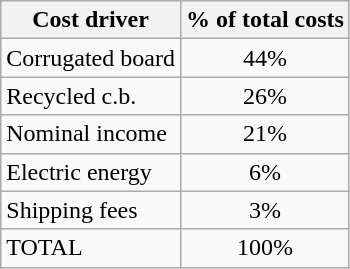<table class="wikitable">
<tr>
<th>Cost driver</th>
<th>% of total costs</th>
</tr>
<tr>
<td>Corrugated board</td>
<td align="center">44%</td>
</tr>
<tr>
<td>Recycled c.b.</td>
<td align="center">26%</td>
</tr>
<tr>
<td>Nominal income</td>
<td align="center">21%</td>
</tr>
<tr>
<td>Electric energy</td>
<td align="center">6%</td>
</tr>
<tr>
<td>Shipping fees</td>
<td align="center">3%</td>
</tr>
<tr>
<td>TOTAL</td>
<td align="center">100%</td>
</tr>
</table>
